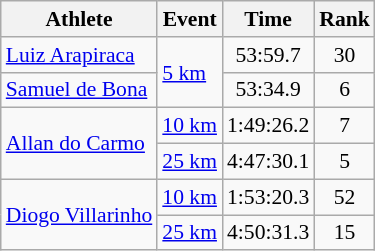<table class="wikitable" style="font-size:90%;">
<tr>
<th>Athlete</th>
<th>Event</th>
<th>Time</th>
<th>Rank</th>
</tr>
<tr align=center>
<td align=left><a href='#'>Luiz Arapiraca</a></td>
<td align=left rowspan=2><a href='#'>5 km</a></td>
<td>53:59.7</td>
<td>30</td>
</tr>
<tr align=center>
<td align=left><a href='#'>Samuel de Bona</a></td>
<td>53:34.9</td>
<td>6</td>
</tr>
<tr align=center>
<td align=left rowspan=2><a href='#'>Allan do Carmo</a></td>
<td align=left><a href='#'>10 km</a></td>
<td>1:49:26.2</td>
<td>7</td>
</tr>
<tr align=center>
<td align=left><a href='#'>25 km</a></td>
<td>4:47:30.1</td>
<td>5</td>
</tr>
<tr align=center>
<td align=left rowspan=2><a href='#'>Diogo Villarinho</a></td>
<td align=left><a href='#'>10 km</a></td>
<td>1:53:20.3</td>
<td>52</td>
</tr>
<tr align=center>
<td align=left><a href='#'>25 km</a></td>
<td>4:50:31.3</td>
<td>15</td>
</tr>
</table>
